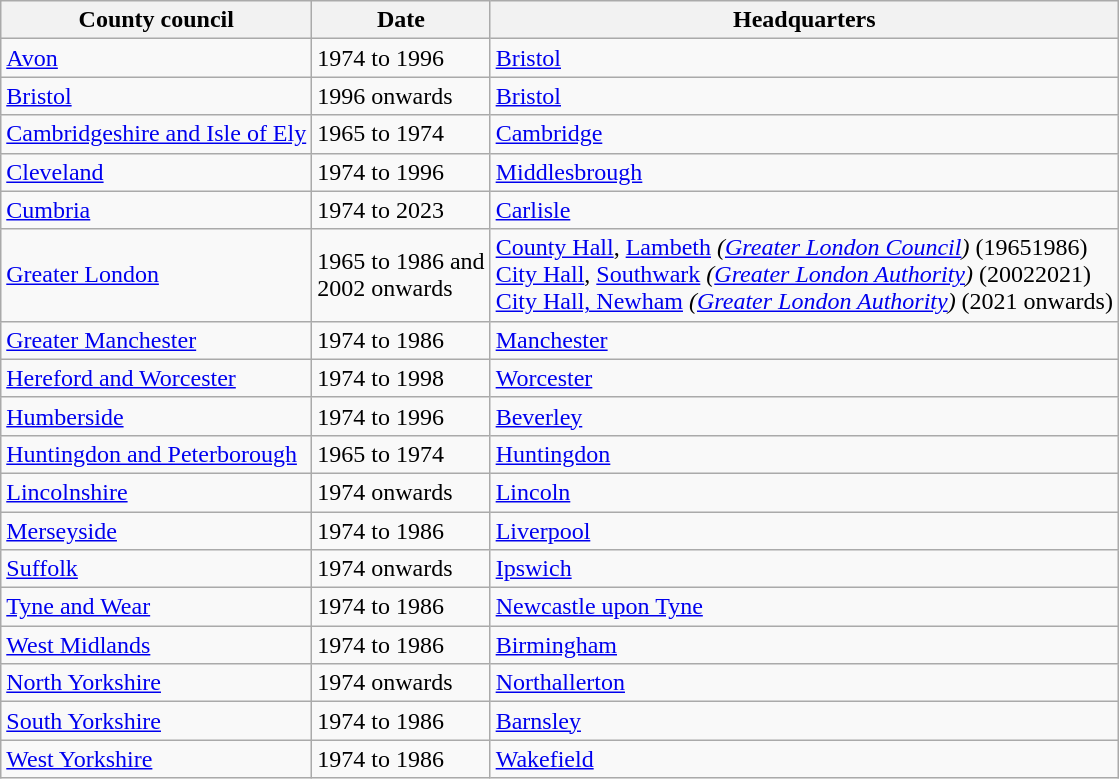<table class="wikitable sortable">
<tr>
<th>County council</th>
<th>Date</th>
<th>Headquarters</th>
</tr>
<tr>
<td><a href='#'>Avon</a></td>
<td>1974 to 1996</td>
<td><a href='#'>Bristol</a></td>
</tr>
<tr>
<td><a href='#'>Bristol</a></td>
<td>1996 onwards</td>
<td><a href='#'>Bristol</a></td>
</tr>
<tr>
<td><a href='#'>Cambridgeshire and Isle of Ely</a></td>
<td>1965 to 1974</td>
<td><a href='#'>Cambridge</a></td>
</tr>
<tr>
<td><a href='#'>Cleveland</a></td>
<td>1974 to 1996</td>
<td><a href='#'>Middlesbrough</a></td>
</tr>
<tr>
<td><a href='#'>Cumbria</a></td>
<td>1974 to 2023</td>
<td><a href='#'>Carlisle</a></td>
</tr>
<tr>
<td><a href='#'>Greater London</a></td>
<td>1965 to 1986 and<br>2002 onwards</td>
<td><a href='#'>County Hall</a>, <a href='#'>Lambeth</a> <em>(<a href='#'>Greater London Council</a>)</em> (19651986)<br><a href='#'>City Hall</a>, <a href='#'>Southwark</a> <em>(<a href='#'>Greater London Authority</a>)</em> (20022021)<br><a href='#'>City Hall, Newham</a> <em>(<a href='#'>Greater London Authority</a>)</em> (2021 onwards)</td>
</tr>
<tr>
<td><a href='#'>Greater Manchester</a></td>
<td>1974 to 1986</td>
<td><a href='#'>Manchester</a></td>
</tr>
<tr>
<td><a href='#'>Hereford and Worcester</a></td>
<td>1974 to 1998</td>
<td><a href='#'>Worcester</a></td>
</tr>
<tr>
<td><a href='#'>Humberside</a></td>
<td>1974 to 1996</td>
<td><a href='#'>Beverley</a></td>
</tr>
<tr>
<td><a href='#'>Huntingdon and Peterborough</a></td>
<td>1965 to 1974</td>
<td><a href='#'>Huntingdon</a></td>
</tr>
<tr>
<td><a href='#'>Lincolnshire</a></td>
<td>1974 onwards</td>
<td><a href='#'>Lincoln</a></td>
</tr>
<tr>
<td><a href='#'>Merseyside</a></td>
<td>1974 to 1986</td>
<td><a href='#'>Liverpool</a></td>
</tr>
<tr>
<td><a href='#'>Suffolk</a></td>
<td>1974 onwards</td>
<td><a href='#'>Ipswich</a></td>
</tr>
<tr>
<td><a href='#'>Tyne and Wear</a></td>
<td>1974 to 1986</td>
<td><a href='#'>Newcastle upon Tyne</a></td>
</tr>
<tr>
<td><a href='#'>West Midlands</a></td>
<td>1974 to 1986</td>
<td><a href='#'>Birmingham</a></td>
</tr>
<tr>
<td><a href='#'>North Yorkshire</a></td>
<td>1974 onwards</td>
<td><a href='#'>Northallerton</a></td>
</tr>
<tr>
<td><a href='#'>South Yorkshire</a></td>
<td>1974 to 1986</td>
<td><a href='#'>Barnsley</a></td>
</tr>
<tr>
<td><a href='#'>West Yorkshire</a></td>
<td>1974 to 1986</td>
<td><a href='#'>Wakefield</a></td>
</tr>
</table>
